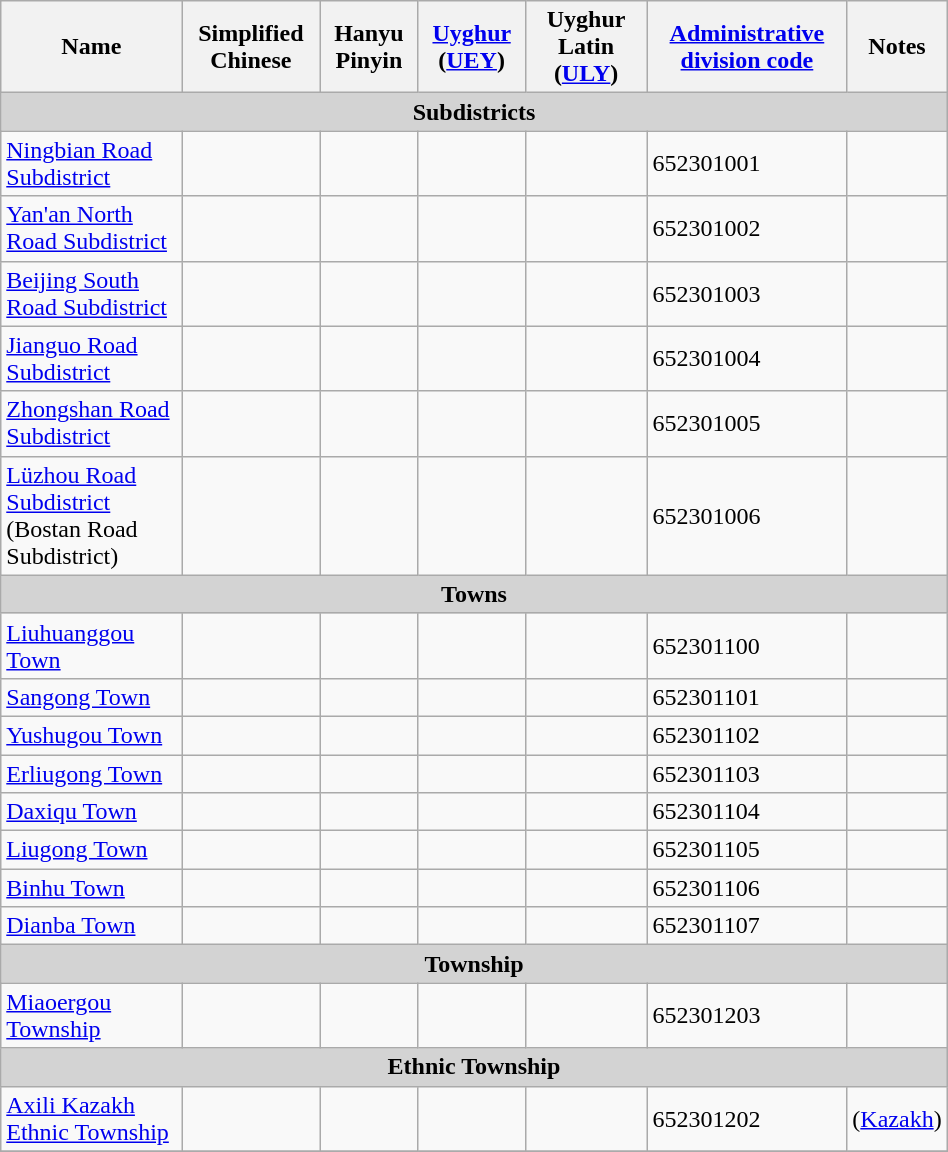<table class="wikitable" align="center" style="width:50%; border="1">
<tr>
<th>Name</th>
<th>Simplified Chinese</th>
<th>Hanyu Pinyin</th>
<th><a href='#'>Uyghur</a> (<a href='#'>UEY</a>)</th>
<th>Uyghur Latin (<a href='#'>ULY</a>)</th>
<th><a href='#'>Administrative division code</a></th>
<th>Notes</th>
</tr>
<tr>
<td colspan="7"  style="text-align:center; background:#d3d3d3;"><strong>Subdistricts</strong></td>
</tr>
<tr --------->
<td><a href='#'>Ningbian Road Subdistrict</a></td>
<td></td>
<td></td>
<td></td>
<td></td>
<td>652301001</td>
<td></td>
</tr>
<tr>
<td><a href='#'>Yan'an North Road Subdistrict</a></td>
<td></td>
<td></td>
<td></td>
<td></td>
<td>652301002</td>
<td></td>
</tr>
<tr>
<td><a href='#'>Beijing South Road Subdistrict</a></td>
<td></td>
<td></td>
<td></td>
<td></td>
<td>652301003</td>
<td></td>
</tr>
<tr>
<td><a href='#'>Jianguo Road Subdistrict</a></td>
<td></td>
<td></td>
<td></td>
<td></td>
<td>652301004</td>
<td></td>
</tr>
<tr>
<td><a href='#'>Zhongshan Road Subdistrict</a></td>
<td></td>
<td></td>
<td></td>
<td></td>
<td>652301005</td>
<td></td>
</tr>
<tr>
<td><a href='#'>Lüzhou Road Subdistrict</a><br>(Bostan Road Subdistrict)</td>
<td></td>
<td></td>
<td></td>
<td></td>
<td>652301006</td>
<td></td>
</tr>
<tr>
<td colspan="7"  style="text-align:center; background:#d3d3d3;"><strong>Towns</strong></td>
</tr>
<tr --------->
<td><a href='#'>Liuhuanggou Town</a></td>
<td></td>
<td></td>
<td></td>
<td></td>
<td>652301100</td>
<td></td>
</tr>
<tr>
<td><a href='#'>Sangong Town</a></td>
<td></td>
<td></td>
<td></td>
<td></td>
<td>652301101</td>
<td></td>
</tr>
<tr>
<td><a href='#'>Yushugou Town</a></td>
<td></td>
<td></td>
<td></td>
<td></td>
<td>652301102</td>
<td></td>
</tr>
<tr>
<td><a href='#'>Erliugong Town</a></td>
<td></td>
<td></td>
<td></td>
<td></td>
<td>652301103</td>
<td></td>
</tr>
<tr>
<td><a href='#'>Daxiqu Town</a></td>
<td></td>
<td></td>
<td></td>
<td></td>
<td>652301104</td>
<td></td>
</tr>
<tr>
<td><a href='#'>Liugong Town</a></td>
<td></td>
<td></td>
<td></td>
<td></td>
<td>652301105</td>
<td></td>
</tr>
<tr>
<td><a href='#'>Binhu Town</a></td>
<td></td>
<td></td>
<td></td>
<td></td>
<td>652301106</td>
<td></td>
</tr>
<tr>
<td><a href='#'>Dianba Town</a></td>
<td></td>
<td></td>
<td></td>
<td></td>
<td>652301107</td>
<td></td>
</tr>
<tr>
<td colspan="7"  style="text-align:center; background:#d3d3d3;"><strong>Township</strong></td>
</tr>
<tr --------->
<td><a href='#'>Miaoergou Township</a></td>
<td></td>
<td></td>
<td></td>
<td></td>
<td>652301203</td>
</tr>
<tr>
<td colspan="7"  style="text-align:center; background:#d3d3d3;"><strong>Ethnic Township</strong></td>
</tr>
<tr --------->
<td><a href='#'>Axili Kazakh Ethnic Township</a></td>
<td></td>
<td></td>
<td></td>
<td></td>
<td>652301202</td>
<td>(<a href='#'>Kazakh</a>)<br></td>
</tr>
<tr>
</tr>
</table>
